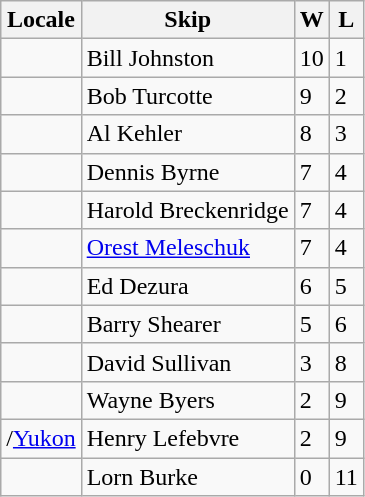<table class="wikitable" border="1">
<tr>
<th>Locale</th>
<th>Skip</th>
<th>W</th>
<th>L</th>
</tr>
<tr>
<td></td>
<td>Bill Johnston</td>
<td>10</td>
<td>1</td>
</tr>
<tr>
<td></td>
<td>Bob Turcotte</td>
<td>9</td>
<td>2</td>
</tr>
<tr>
<td></td>
<td>Al Kehler</td>
<td>8</td>
<td>3</td>
</tr>
<tr>
<td></td>
<td>Dennis Byrne</td>
<td>7</td>
<td>4</td>
</tr>
<tr>
<td></td>
<td>Harold Breckenridge</td>
<td>7</td>
<td>4</td>
</tr>
<tr>
<td></td>
<td><a href='#'>Orest Meleschuk</a></td>
<td>7</td>
<td>4</td>
</tr>
<tr>
<td></td>
<td>Ed Dezura</td>
<td>6</td>
<td>5</td>
</tr>
<tr>
<td></td>
<td>Barry Shearer</td>
<td>5</td>
<td>6</td>
</tr>
<tr>
<td></td>
<td>David Sullivan</td>
<td>3</td>
<td>8</td>
</tr>
<tr>
<td></td>
<td>Wayne Byers</td>
<td>2</td>
<td>9</td>
</tr>
<tr>
<td>/<a href='#'>Yukon</a></td>
<td>Henry Lefebvre</td>
<td>2</td>
<td>9</td>
</tr>
<tr>
<td></td>
<td>Lorn Burke</td>
<td>0</td>
<td>11</td>
</tr>
</table>
